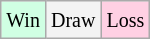<table class="wikitable">
<tr>
<td style="background:#d0ffe3;"><small>Win</small></td>
<td style="background:#f3f3f3;"><small>Draw</small></td>
<td style="background:#ffd0e3;"><small>Loss</small></td>
</tr>
</table>
